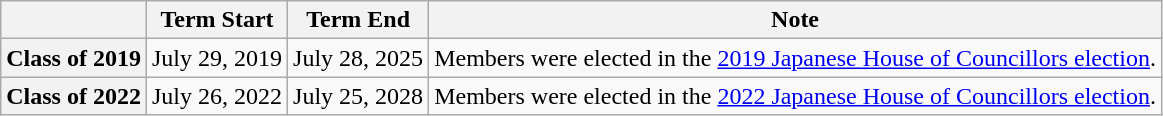<table class="wikitable">
<tr>
<th></th>
<th>Term Start</th>
<th>Term End</th>
<th>Note</th>
</tr>
<tr>
<th>Class of 2019</th>
<td>July 29, 2019</td>
<td>July 28, 2025</td>
<td>Members were elected in the <a href='#'>2019 Japanese House of Councillors election</a>.</td>
</tr>
<tr>
<th>Class of 2022</th>
<td>July 26, 2022</td>
<td>July 25, 2028</td>
<td>Members were elected in the <a href='#'>2022 Japanese House of Councillors election</a>.</td>
</tr>
</table>
